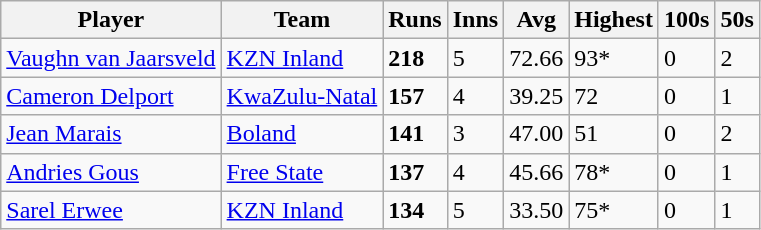<table class="wikitable sortable">
<tr>
<th>Player</th>
<th>Team</th>
<th>Runs</th>
<th>Inns</th>
<th>Avg</th>
<th>Highest</th>
<th>100s</th>
<th>50s</th>
</tr>
<tr>
<td><a href='#'>Vaughn van Jaarsveld</a></td>
<td> <a href='#'>KZN Inland</a></td>
<td><strong>218</strong></td>
<td>5</td>
<td>72.66</td>
<td>93*</td>
<td>0</td>
<td>2</td>
</tr>
<tr>
<td><a href='#'>Cameron Delport</a></td>
<td> <a href='#'>KwaZulu-Natal</a></td>
<td><strong>157</strong></td>
<td>4</td>
<td>39.25</td>
<td>72</td>
<td>0</td>
<td>1</td>
</tr>
<tr>
<td><a href='#'>Jean Marais</a></td>
<td> <a href='#'>Boland</a></td>
<td><strong>141</strong></td>
<td>3</td>
<td>47.00</td>
<td>51</td>
<td>0</td>
<td>2</td>
</tr>
<tr>
<td><a href='#'>Andries Gous</a></td>
<td> <a href='#'>Free State</a></td>
<td><strong>137</strong></td>
<td>4</td>
<td>45.66</td>
<td>78*</td>
<td>0</td>
<td>1</td>
</tr>
<tr>
<td><a href='#'>Sarel Erwee</a></td>
<td> <a href='#'>KZN Inland</a></td>
<td><strong>134</strong></td>
<td>5</td>
<td>33.50</td>
<td>75*</td>
<td>0</td>
<td>1</td>
</tr>
</table>
